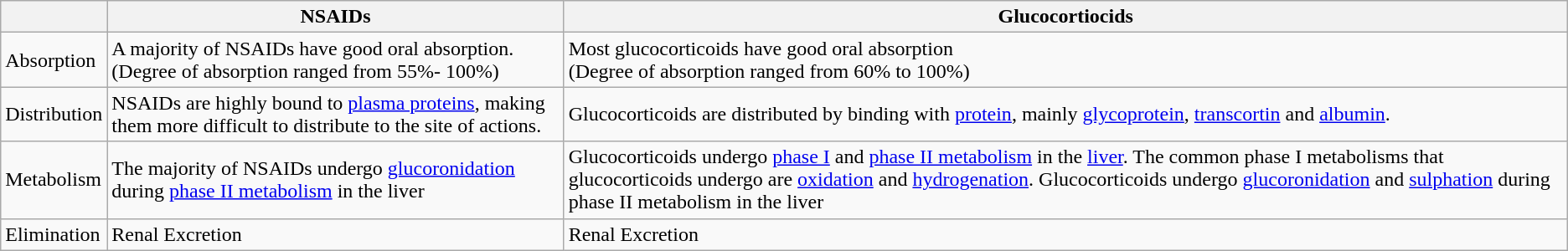<table class="wikitable">
<tr>
<th></th>
<th>NSAIDs</th>
<th>Glucocortiocids</th>
</tr>
<tr>
<td>Absorption</td>
<td>A majority of NSAIDs have good oral absorption.<br>(Degree of absorption ranged from 55%- 100%)</td>
<td>Most glucocorticoids have good oral absorption<br>(Degree of absorption ranged from 60% to 100%)</td>
</tr>
<tr>
<td>Distribution</td>
<td>NSAIDs are highly bound to <a href='#'>plasma proteins</a>, making them more difficult to distribute to the site of actions.</td>
<td>Glucocorticoids are distributed by binding with <a href='#'>protein</a>, mainly <a href='#'>glycoprotein</a>, <a href='#'>transcortin</a> and <a href='#'>albumin</a>.</td>
</tr>
<tr>
<td>Metabolism</td>
<td>The majority of NSAIDs undergo <a href='#'>glucoronidation</a> during <a href='#'>phase II metabolism</a> in the liver</td>
<td>Glucocorticoids undergo <a href='#'>phase I</a> and <a href='#'>phase II metabolism</a> in the <a href='#'>liver</a>. The common phase I metabolisms that glucocorticoids undergo are <a href='#'>oxidation</a> and <a href='#'>hydrogenation</a>. Glucocorticoids undergo <a href='#'>glucoronidation</a> and <a href='#'>sulphation</a> during phase II metabolism in the liver</td>
</tr>
<tr>
<td>Elimination</td>
<td>Renal Excretion</td>
<td>Renal Excretion</td>
</tr>
</table>
